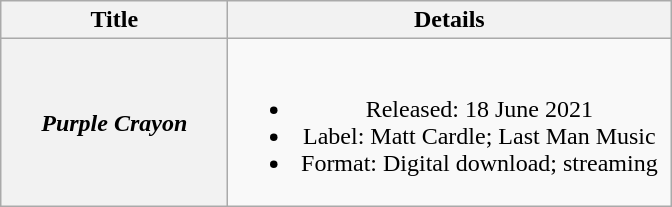<table class="wikitable plainrowheaders" style="text-align:center;">
<tr>
<th scope="col" style="width:9em;">Title</th>
<th scope="col" style="width:18em;">Details</th>
</tr>
<tr>
<th scope="row"><em>Purple Crayon</em></th>
<td><br><ul><li>Released: 18 June 2021</li><li>Label: Matt Cardle; Last Man Music</li><li>Format: Digital download; streaming</li></ul></td>
</tr>
</table>
